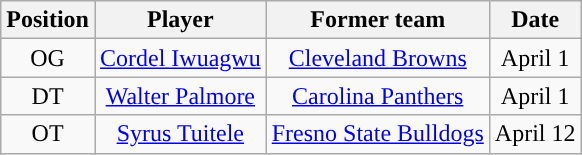<table class="wikitable" style="text-align:center">
<tr>
<th>Position</th>
<th>Player</th>
<th>Former team</th>
<th>Date</th>
</tr>
<tr>
<td>OG</td>
<td><a href='#'>Cordel Iwuagwu</a></td>
<td><a href='#'>Cleveland Browns</a></td>
<td>April 1</td>
</tr>
<tr>
<td>DT</td>
<td><a href='#'>Walter Palmore</a></td>
<td><a href='#'>Carolina Panthers</a></td>
<td>April 1</td>
</tr>
<tr>
<td>OT</td>
<td><a href='#'>Syrus Tuitele</a></td>
<td><a href='#'>Fresno State Bulldogs</a></td>
<td>April 12</td>
</tr>
</table>
